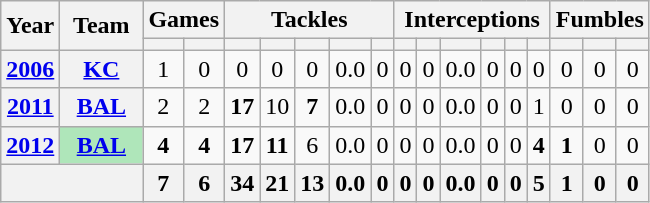<table class="wikitable" style="text-align:center;">
<tr>
<th rowspan="2">Year</th>
<th rowspan="2">Team</th>
<th colspan="2">Games</th>
<th colspan="5">Tackles</th>
<th colspan="6">Interceptions</th>
<th colspan="3">Fumbles</th>
</tr>
<tr>
<th></th>
<th></th>
<th></th>
<th></th>
<th></th>
<th></th>
<th></th>
<th></th>
<th></th>
<th></th>
<th></th>
<th></th>
<th></th>
<th></th>
<th></th>
<th></th>
</tr>
<tr>
<th><a href='#'>2006</a></th>
<th><a href='#'>KC</a></th>
<td>1</td>
<td>0</td>
<td>0</td>
<td>0</td>
<td>0</td>
<td>0.0</td>
<td>0</td>
<td>0</td>
<td>0</td>
<td>0.0</td>
<td>0</td>
<td>0</td>
<td>0</td>
<td>0</td>
<td>0</td>
<td>0</td>
</tr>
<tr>
<th><a href='#'>2011</a></th>
<th><a href='#'>BAL</a></th>
<td>2</td>
<td>2</td>
<td><strong>17</strong></td>
<td>10</td>
<td><strong>7</strong></td>
<td>0.0</td>
<td>0</td>
<td>0</td>
<td>0</td>
<td>0.0</td>
<td>0</td>
<td>0</td>
<td>1</td>
<td>0</td>
<td>0</td>
<td>0</td>
</tr>
<tr>
<th><a href='#'>2012</a></th>
<th style="background:#afe6ba; width:3em;"><a href='#'>BAL</a></th>
<td><strong>4</strong></td>
<td><strong>4</strong></td>
<td><strong>17</strong></td>
<td><strong>11</strong></td>
<td>6</td>
<td>0.0</td>
<td>0</td>
<td>0</td>
<td>0</td>
<td>0.0</td>
<td>0</td>
<td>0</td>
<td><strong>4</strong></td>
<td><strong>1</strong></td>
<td>0</td>
<td>0</td>
</tr>
<tr>
<th colspan="2"></th>
<th>7</th>
<th>6</th>
<th>34</th>
<th>21</th>
<th>13</th>
<th>0.0</th>
<th>0</th>
<th>0</th>
<th>0</th>
<th>0.0</th>
<th>0</th>
<th>0</th>
<th>5</th>
<th>1</th>
<th>0</th>
<th>0</th>
</tr>
</table>
